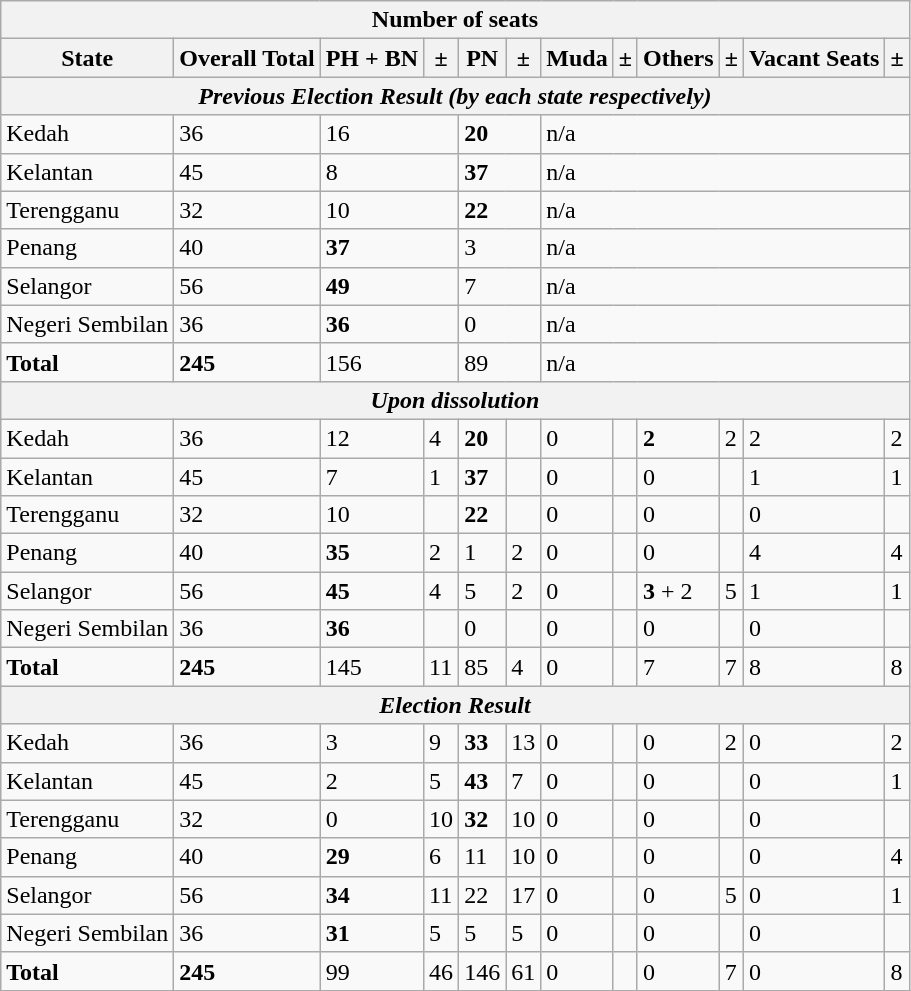<table class="wikitable">
<tr>
<th colspan="12">Number of seats</th>
</tr>
<tr>
<th>State</th>
<th>Overall Total</th>
<th>PH + BN</th>
<th>±</th>
<th>PN</th>
<th>±</th>
<th>Muda</th>
<th>±</th>
<th>Others</th>
<th>±</th>
<th>Vacant Seats</th>
<th>±</th>
</tr>
<tr>
<th colspan="12"><em>Previous Election Result (by each state respectively)</em></th>
</tr>
<tr>
<td>Kedah</td>
<td>36</td>
<td colspan="2">16</td>
<td colspan="2"><strong>20</strong></td>
<td colspan="6">n/a</td>
</tr>
<tr>
<td>Kelantan</td>
<td>45</td>
<td colspan="2">8</td>
<td colspan="2"><strong>37</strong></td>
<td colspan="6">n/a</td>
</tr>
<tr>
<td>Terengganu</td>
<td>32</td>
<td colspan="2">10</td>
<td colspan="2"><strong>22</strong></td>
<td colspan="6">n/a</td>
</tr>
<tr>
<td>Penang</td>
<td>40</td>
<td colspan="2"><strong>37</strong></td>
<td colspan="2">3</td>
<td colspan="6">n/a</td>
</tr>
<tr>
<td>Selangor</td>
<td>56</td>
<td colspan="2"><strong>49</strong></td>
<td colspan="2">7</td>
<td colspan="6">n/a</td>
</tr>
<tr>
<td>Negeri Sembilan</td>
<td>36</td>
<td colspan="2"><strong>36</strong></td>
<td colspan="2">0</td>
<td colspan="6">n/a</td>
</tr>
<tr>
<td><strong>Total</strong></td>
<td><strong>245</strong></td>
<td colspan="2">156</td>
<td colspan="2">89</td>
<td colspan="6">n/a</td>
</tr>
<tr>
<th colspan="12"><em>Upon dissolution</em></th>
</tr>
<tr>
<td>Kedah</td>
<td>36</td>
<td>12</td>
<td>4</td>
<td><strong>20</strong></td>
<td></td>
<td>0</td>
<td></td>
<td><strong>2</strong></td>
<td>2</td>
<td>2</td>
<td>2</td>
</tr>
<tr>
<td>Kelantan</td>
<td>45</td>
<td>7</td>
<td>1</td>
<td><strong>37</strong></td>
<td></td>
<td>0</td>
<td></td>
<td>0</td>
<td></td>
<td>1</td>
<td>1</td>
</tr>
<tr>
<td>Terengganu</td>
<td>32</td>
<td>10</td>
<td></td>
<td><strong>22</strong></td>
<td></td>
<td>0</td>
<td></td>
<td>0</td>
<td></td>
<td>0</td>
<td></td>
</tr>
<tr>
<td>Penang</td>
<td>40</td>
<td><strong>35</strong></td>
<td>2</td>
<td>1</td>
<td>2</td>
<td>0</td>
<td></td>
<td>0</td>
<td></td>
<td>4</td>
<td>4</td>
</tr>
<tr>
<td>Selangor</td>
<td>56</td>
<td><strong>45</strong></td>
<td>4</td>
<td>5</td>
<td>2</td>
<td>0</td>
<td></td>
<td><strong>3</strong> + 2</td>
<td>5</td>
<td>1</td>
<td>1</td>
</tr>
<tr>
<td>Negeri Sembilan</td>
<td>36</td>
<td><strong>36</strong></td>
<td></td>
<td>0</td>
<td></td>
<td>0</td>
<td></td>
<td>0</td>
<td></td>
<td>0</td>
<td></td>
</tr>
<tr>
<td><strong>Total</strong></td>
<td><strong>245</strong></td>
<td>145</td>
<td>11</td>
<td>85</td>
<td>4</td>
<td>0</td>
<td></td>
<td>7</td>
<td>7</td>
<td>8</td>
<td>8</td>
</tr>
<tr>
<th colspan="12"><em>Election Result</em></th>
</tr>
<tr>
<td>Kedah</td>
<td>36</td>
<td>3</td>
<td>9</td>
<td><strong>33</strong></td>
<td>13</td>
<td>0</td>
<td></td>
<td>0</td>
<td>2</td>
<td>0</td>
<td>2</td>
</tr>
<tr>
<td>Kelantan</td>
<td>45</td>
<td>2</td>
<td>5</td>
<td><strong>43</strong></td>
<td>7</td>
<td>0</td>
<td></td>
<td>0</td>
<td></td>
<td>0</td>
<td>1</td>
</tr>
<tr>
<td>Terengganu</td>
<td>32</td>
<td>0</td>
<td>10</td>
<td><strong>32</strong></td>
<td>10</td>
<td>0</td>
<td></td>
<td>0</td>
<td></td>
<td>0</td>
<td></td>
</tr>
<tr>
<td>Penang</td>
<td>40</td>
<td><strong>29</strong></td>
<td>6</td>
<td>11</td>
<td>10</td>
<td>0</td>
<td></td>
<td>0</td>
<td></td>
<td>0</td>
<td>4</td>
</tr>
<tr>
<td>Selangor</td>
<td>56</td>
<td><strong>34</strong></td>
<td>11</td>
<td>22</td>
<td>17</td>
<td>0</td>
<td></td>
<td>0</td>
<td>5</td>
<td>0</td>
<td>1</td>
</tr>
<tr>
<td>Negeri Sembilan</td>
<td>36</td>
<td><strong>31</strong></td>
<td>5</td>
<td>5</td>
<td>5</td>
<td>0</td>
<td></td>
<td>0</td>
<td></td>
<td>0</td>
<td></td>
</tr>
<tr>
<td><strong>Total</strong></td>
<td><strong>245</strong></td>
<td>99</td>
<td>46</td>
<td>146</td>
<td>61</td>
<td>0</td>
<td></td>
<td>0</td>
<td>7</td>
<td>0</td>
<td>8</td>
</tr>
</table>
